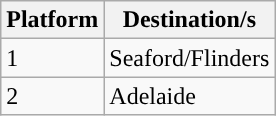<table class="wikitable">
<tr>
<th>Platform</th>
<th>Destination/s</th>
</tr>
<tr>
<td style="background:#"><span>1</span></td>
<td>Seaford/Flinders</td>
</tr>
<tr>
<td style="background:#"><span>2</span></td>
<td>Adelaide</td>
</tr>
</table>
